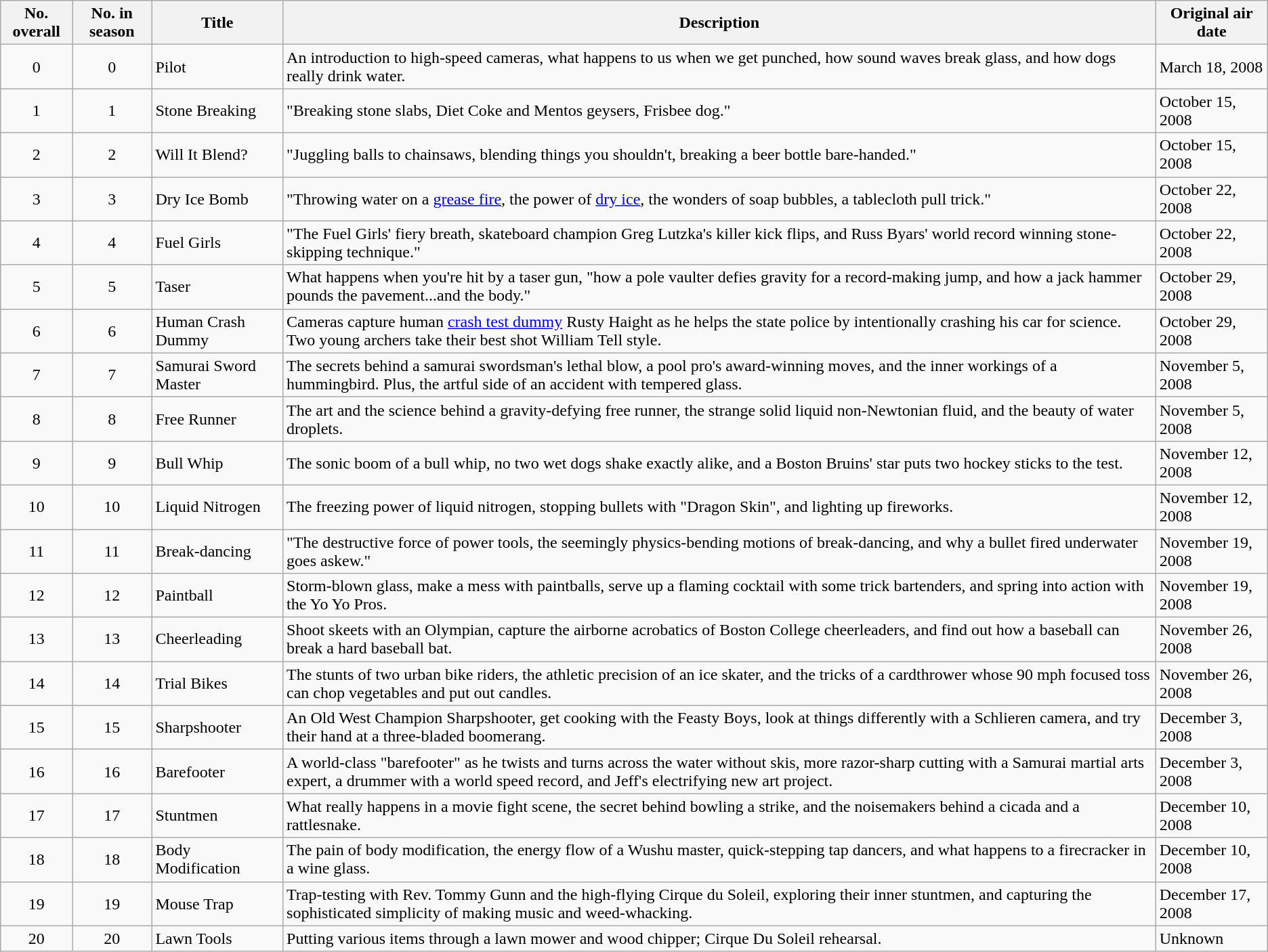<table class="wikitable" border="1">
<tr>
<th>No. overall</th>
<th>No. in season</th>
<th>Title</th>
<th>Description</th>
<th>Original air date</th>
</tr>
<tr>
<td align="center">0</td>
<td align="center">0</td>
<td>Pilot</td>
<td>An introduction to high-speed cameras, what happens to us when we get punched, how sound waves break glass, and how dogs really drink water.</td>
<td>March 18, 2008</td>
</tr>
<tr>
<td align="center">1</td>
<td align="center">1</td>
<td>Stone Breaking</td>
<td>"Breaking stone slabs, Diet Coke and Mentos geysers, Frisbee dog."</td>
<td>October 15, 2008</td>
</tr>
<tr>
<td align="center">2</td>
<td align="center">2</td>
<td>Will It Blend?</td>
<td>"Juggling balls to chainsaws, blending things you shouldn't, breaking a beer bottle bare-handed."</td>
<td>October 15, 2008</td>
</tr>
<tr>
<td align="center">3</td>
<td align="center">3</td>
<td>Dry Ice Bomb</td>
<td>"Throwing water on a <a href='#'>grease fire</a>, the power of <a href='#'>dry ice</a>, the wonders of soap bubbles, a tablecloth pull trick."</td>
<td>October 22, 2008</td>
</tr>
<tr>
<td align="center">4</td>
<td align="center">4</td>
<td>Fuel Girls</td>
<td>"The Fuel Girls' fiery breath, skateboard champion Greg Lutzka's killer kick flips, and Russ Byars' world record winning stone-skipping technique."</td>
<td>October 22, 2008</td>
</tr>
<tr>
<td align="center">5</td>
<td align="center">5</td>
<td>Taser</td>
<td>What happens when you're hit by a taser gun, "how a pole vaulter defies gravity for a record-making jump, and how a jack hammer pounds the pavement...and the body."</td>
<td>October 29, 2008</td>
</tr>
<tr>
<td align="center">6</td>
<td align="center">6</td>
<td>Human Crash Dummy</td>
<td>Cameras capture human <a href='#'>crash test dummy</a> Rusty Haight as he helps the state police by intentionally crashing his car for science.  Two young archers take their best shot William Tell style.</td>
<td>October 29, 2008</td>
</tr>
<tr>
<td align="center">7</td>
<td align="center">7</td>
<td>Samurai Sword Master</td>
<td>The secrets behind a samurai swordsman's lethal blow, a pool pro's award-winning moves, and the inner workings of a hummingbird.  Plus, the artful side of an accident with tempered glass.</td>
<td>November 5, 2008</td>
</tr>
<tr>
<td align="center">8</td>
<td align="center">8</td>
<td>Free Runner</td>
<td>The art and the science behind a gravity-defying free runner, the strange solid liquid non-Newtonian fluid, and the beauty of water droplets.</td>
<td>November 5, 2008</td>
</tr>
<tr>
<td align="center">9</td>
<td align="center">9</td>
<td>Bull Whip</td>
<td>The sonic boom of a bull whip, no two wet dogs shake exactly alike, and a Boston Bruins' star puts two hockey sticks to the test.</td>
<td>November 12, 2008</td>
</tr>
<tr>
<td align="center">10</td>
<td align="center">10</td>
<td>Liquid Nitrogen</td>
<td>The freezing power of liquid nitrogen, stopping bullets with "Dragon Skin", and lighting up fireworks.</td>
<td>November 12, 2008</td>
</tr>
<tr>
<td align="center">11</td>
<td align="center">11</td>
<td>Break-dancing</td>
<td>"The destructive force of power tools, the seemingly physics-bending motions of break-dancing, and why a bullet fired underwater goes askew."</td>
<td>November 19, 2008</td>
</tr>
<tr>
<td align="center">12</td>
<td align="center">12</td>
<td>Paintball</td>
<td>Storm-blown glass, make a mess with paintballs, serve up a flaming cocktail with some trick bartenders, and spring into action with the Yo Yo Pros.</td>
<td>November 19, 2008</td>
</tr>
<tr>
<td align="center">13</td>
<td align="center">13</td>
<td>Cheerleading</td>
<td>Shoot skeets with an Olympian, capture the airborne acrobatics of Boston College cheerleaders, and find out how a baseball can break a hard baseball bat.</td>
<td>November 26, 2008</td>
</tr>
<tr>
<td align="center">14</td>
<td align="center">14</td>
<td>Trial Bikes</td>
<td>The stunts of two urban bike riders, the athletic precision of an ice skater, and the tricks of a cardthrower whose 90 mph focused toss can chop vegetables and put out candles.</td>
<td>November 26, 2008</td>
</tr>
<tr>
<td align="center">15</td>
<td align="center">15</td>
<td>Sharpshooter</td>
<td>An Old West Champion Sharpshooter, get cooking with the Feasty Boys, look at things differently with a Schlieren camera, and try their hand at a three-bladed boomerang.</td>
<td>December 3, 2008</td>
</tr>
<tr>
<td align="center">16</td>
<td align="center">16</td>
<td>Barefooter</td>
<td>A world-class "barefooter" as he twists and turns across the water without skis, more razor-sharp cutting with a Samurai martial arts expert, a drummer with a world speed record, and Jeff's electrifying new art project.</td>
<td>December 3, 2008</td>
</tr>
<tr>
<td align="center">17</td>
<td align="center">17</td>
<td>Stuntmen</td>
<td>What really happens in a movie fight scene, the secret behind bowling a strike, and the noisemakers behind a cicada and a rattlesnake.</td>
<td>December 10, 2008</td>
</tr>
<tr>
<td align="center">18</td>
<td align="center">18</td>
<td>Body Modification</td>
<td>The pain of body modification, the energy flow of a Wushu master, quick-stepping tap dancers, and what happens to a firecracker in a wine glass.</td>
<td>December 10, 2008</td>
</tr>
<tr>
<td align="center">19</td>
<td align="center">19</td>
<td>Mouse Trap</td>
<td>Trap-testing with Rev. Tommy Gunn and the high-flying Cirque du Soleil, exploring their inner stuntmen, and capturing the sophisticated simplicity of making music and weed-whacking.</td>
<td>December 17, 2008</td>
</tr>
<tr>
<td align="center">20</td>
<td align="center">20</td>
<td>Lawn Tools</td>
<td>Putting various items through a lawn mower and wood chipper; Cirque Du Soleil rehearsal.</td>
<td>Unknown</td>
</tr>
</table>
